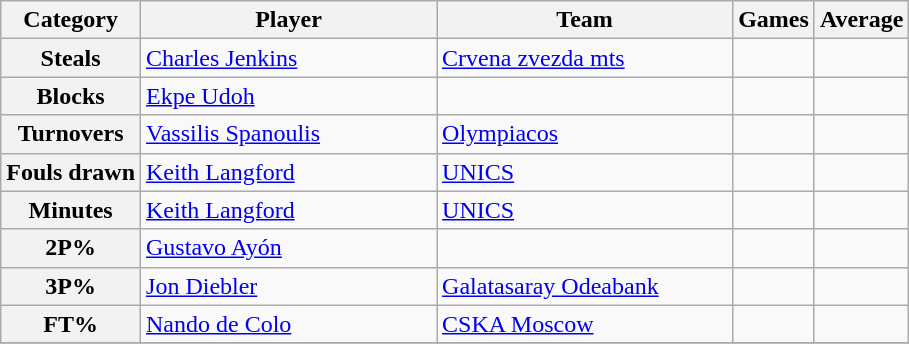<table class="wikitable sortable">
<tr>
<th>Category</th>
<th width=190>Player</th>
<th width=190>Team</th>
<th>Games</th>
<th>Average</th>
</tr>
<tr>
<th>Steals</th>
<td> <a href='#'>Charles Jenkins</a></td>
<td> <a href='#'>Crvena zvezda mts</a></td>
<td></td>
<td></td>
</tr>
<tr>
<th>Blocks</th>
<td> <a href='#'>Ekpe Udoh</a></td>
<td></td>
<td></td>
<td></td>
</tr>
<tr>
<th>Turnovers</th>
<td> <a href='#'>Vassilis Spanoulis</a></td>
<td> <a href='#'>Olympiacos</a></td>
<td></td>
<td></td>
</tr>
<tr>
<th>Fouls drawn</th>
<td> <a href='#'>Keith Langford</a></td>
<td> <a href='#'>UNICS</a></td>
<td></td>
<td></td>
</tr>
<tr>
<th>Minutes</th>
<td> <a href='#'>Keith Langford</a></td>
<td> <a href='#'>UNICS</a></td>
<td></td>
<td></td>
</tr>
<tr>
<th>2P%</th>
<td> <a href='#'>Gustavo Ayón</a></td>
<td></td>
<td></td>
<td></td>
</tr>
<tr>
<th>3P%</th>
<td> <a href='#'>Jon Diebler</a></td>
<td> <a href='#'>Galatasaray Odeabank</a></td>
<td></td>
<td></td>
</tr>
<tr>
<th>FT%</th>
<td> <a href='#'>Nando de Colo</a></td>
<td> <a href='#'>CSKA Moscow</a></td>
<td></td>
<td></td>
</tr>
<tr>
</tr>
</table>
